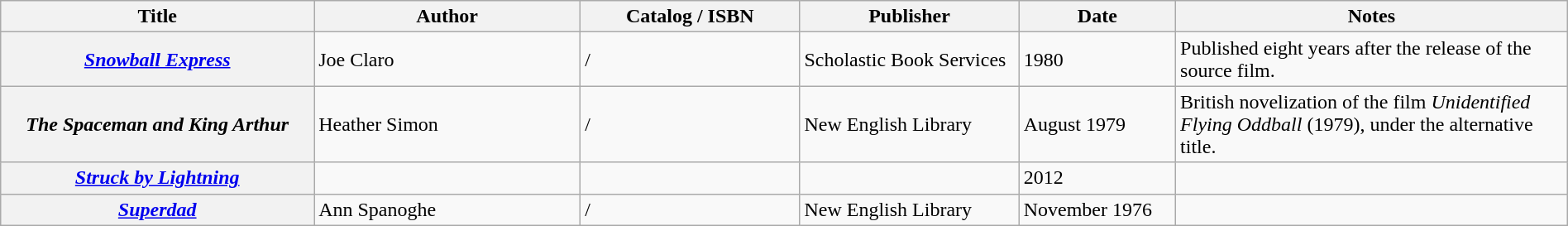<table class="wikitable sortable" style="width:100%;">
<tr>
<th width=20%>Title</th>
<th width=17%>Author</th>
<th width=14%>Catalog / ISBN</th>
<th width=14%>Publisher</th>
<th width=10%>Date</th>
<th width=25%>Notes</th>
</tr>
<tr>
<th><em><a href='#'>Snowball Express</a></em></th>
<td>Joe Claro</td>
<td> / </td>
<td>Scholastic Book Services</td>
<td>1980</td>
<td>Published eight years after the release of the source film.</td>
</tr>
<tr>
<th><em>The Spaceman and King Arthur</em></th>
<td>Heather Simon</td>
<td> / </td>
<td>New English Library</td>
<td>August 1979</td>
<td>British novelization of the film <em>Unidentified Flying Oddball</em> (1979), under the alternative title.</td>
</tr>
<tr>
<th><em><a href='#'>Struck by Lightning</a></em></th>
<td></td>
<td></td>
<td></td>
<td>2012</td>
<td></td>
</tr>
<tr>
<th><em><a href='#'>Superdad</a></em></th>
<td>Ann Spanoghe</td>
<td> / </td>
<td>New English Library</td>
<td>November 1976</td>
<td></td>
</tr>
</table>
